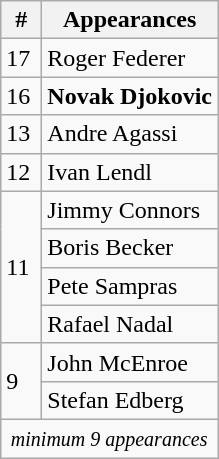<table class="wikitable" style="display:inline-table;">
<tr>
<th width=20>#</th>
<th>Appearances</th>
</tr>
<tr>
<td>17</td>
<td> Roger Federer</td>
</tr>
<tr>
<td>16</td>
<td> <strong>Novak Djokovic</strong></td>
</tr>
<tr>
<td>13</td>
<td> Andre Agassi</td>
</tr>
<tr>
<td>12</td>
<td> Ivan Lendl</td>
</tr>
<tr>
<td rowspan="4">11</td>
<td> Jimmy Connors</td>
</tr>
<tr>
<td> Boris Becker</td>
</tr>
<tr>
<td> Pete Sampras</td>
</tr>
<tr>
<td> Rafael Nadal</td>
</tr>
<tr>
<td rowspan="2">9</td>
<td> John McEnroe</td>
</tr>
<tr>
<td> Stefan Edberg</td>
</tr>
<tr>
<td colspan="3" style="text-align: center;"><small><em>minimum 9 appearances</em></small></td>
</tr>
</table>
